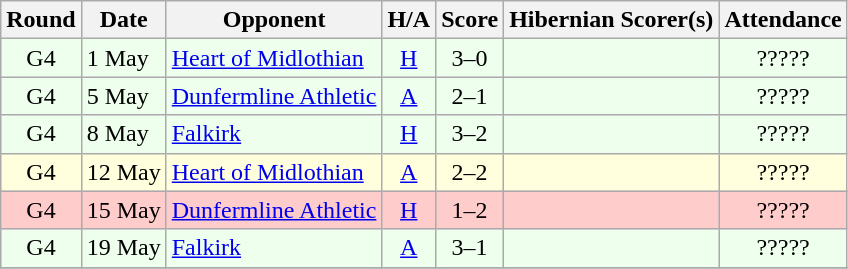<table class="wikitable" style="text-align:center">
<tr>
<th>Round</th>
<th>Date</th>
<th>Opponent</th>
<th>H/A</th>
<th>Score</th>
<th>Hibernian Scorer(s)</th>
<th>Attendance</th>
</tr>
<tr bgcolor=#EEFFEE>
<td>G4</td>
<td align=left>1 May</td>
<td align=left><a href='#'>Heart of Midlothian</a></td>
<td><a href='#'>H</a></td>
<td>3–0</td>
<td align=left></td>
<td>?????</td>
</tr>
<tr bgcolor=#EEFFEE>
<td>G4</td>
<td align=left>5 May</td>
<td align=left><a href='#'>Dunfermline Athletic</a></td>
<td><a href='#'>A</a></td>
<td>2–1</td>
<td align=left></td>
<td>?????</td>
</tr>
<tr bgcolor=#EEFFEE>
<td>G4</td>
<td align=left>8 May</td>
<td align=left><a href='#'>Falkirk</a></td>
<td><a href='#'>H</a></td>
<td>3–2</td>
<td align=left></td>
<td>?????</td>
</tr>
<tr bgcolor=#FFFFDD>
<td>G4</td>
<td align=left>12 May</td>
<td align=left><a href='#'>Heart of Midlothian</a></td>
<td><a href='#'>A</a></td>
<td>2–2</td>
<td align=left></td>
<td>?????</td>
</tr>
<tr bgcolor=#FFCCCC>
<td>G4</td>
<td align=left>15 May</td>
<td align=left><a href='#'>Dunfermline Athletic</a></td>
<td><a href='#'>H</a></td>
<td>1–2</td>
<td align=left></td>
<td>?????</td>
</tr>
<tr bgcolor=#EEFFEE>
<td>G4</td>
<td align=left>19 May</td>
<td align=left><a href='#'>Falkirk</a></td>
<td><a href='#'>A</a></td>
<td>3–1</td>
<td align=left></td>
<td>?????</td>
</tr>
<tr>
</tr>
</table>
